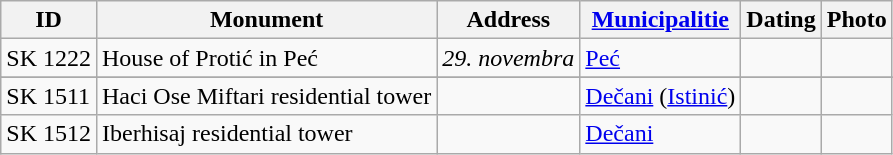<table class="wikitable sortable">
<tr>
<th>ID</th>
<th>Monument</th>
<th>Address</th>
<th><a href='#'>Municipalitie</a></th>
<th>Dating</th>
<th>Photo</th>
</tr>
<tr>
<td>SK 1222</td>
<td>House of Protić in Peć</td>
<td><em>29. novembra</em> </td>
<td><a href='#'>Peć</a></td>
<td align="left"></td>
<td></td>
</tr>
<tr>
</tr>
<tr>
<td>SK 1511</td>
<td>Haci Ose Miftari residential tower</td>
<td></td>
<td><a href='#'>Dečani</a> (<a href='#'>Istinić</a>)</td>
<td align="left"></td>
<td></td>
</tr>
<tr>
<td>SK 1512</td>
<td>Iberhisaj residential tower</td>
<td></td>
<td><a href='#'>Dečani</a></td>
<td align="left"></td>
<td></td>
</tr>
</table>
